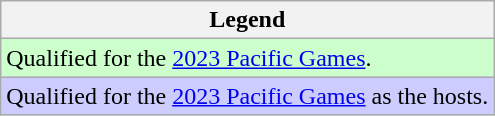<table class="wikitable">
<tr>
<th>Legend</th>
</tr>
<tr bgcolor=ccffcc>
<td>Qualified for the <a href='#'>2023 Pacific Games</a>.</td>
</tr>
<tr bgcolor=ccccff>
<td>Qualified for the <a href='#'>2023 Pacific Games</a> as the hosts.</td>
</tr>
</table>
